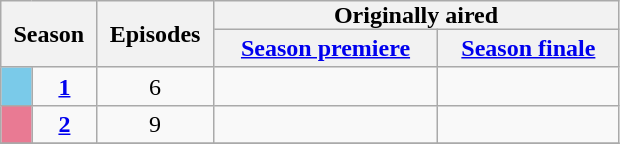<table class="wikitable plainrowheaders"  style="text-align:center;">
<tr>
<th scope="col" style="padding:0 8px;" colspan="2" rowspan="2">Season</th>
<th scope="col" style="padding:0 8px;" rowspan="2">Episodes</th>
<th scope="col" style="padding:0 80px;" colspan="2">Originally aired</th>
</tr>
<tr>
<th scope="col"><a href='#'>Season premiere</a></th>
<th scope="col"><a href='#'>Season finale</a></th>
</tr>
<tr>
<td scope="row" style="background:#7acae9;"></td>
<td><strong><a href='#'>1</a></strong></td>
<td>6</td>
<td></td>
<td></td>
</tr>
<tr>
<td scope="row" style="background:#e97a93;"></td>
<td><strong><a href='#'>2</a></strong></td>
<td>9</td>
<td></td>
<td></td>
</tr>
<tr>
</tr>
</table>
